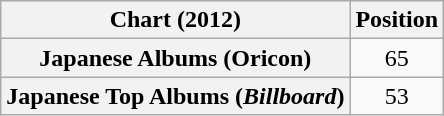<table class="wikitable plainrowheaders">
<tr>
<th>Chart (2012)</th>
<th>Position</th>
</tr>
<tr>
<th scope="row">Japanese Albums (Oricon)</th>
<td align="center">65</td>
</tr>
<tr>
<th scope="row">Japanese Top Albums (<em>Billboard</em>)</th>
<td align="center">53</td>
</tr>
</table>
